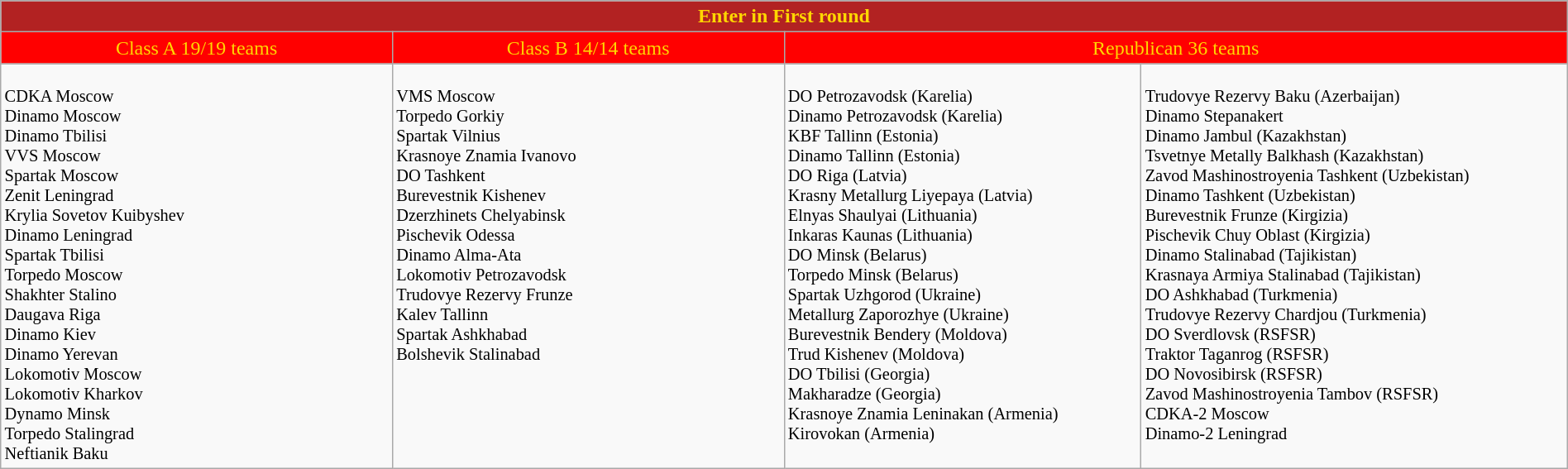<table class="wikitable" style="width:100%;">
<tr style="background:Firebrick; text-align:center;">
<td style="width:100%; color:Gold" colspan="4"><strong>Enter in First round</strong></td>
</tr>
<tr style="background:Red;">
<td style="text-align:center; width:25%; color:Gold" colspan=1>Class A 19/19 teams</td>
<td style="text-align:center; width:25%; color:Gold" colspan=1>Class B 14/14 teams</td>
<td style="text-align:center; width:50%; color:Gold" colspan=2>Republican 36 teams</td>
</tr>
<tr style="vertical-align:top; font-size:85%;">
<td rowspan=3><br> CDKA Moscow<br>
 Dinamo Moscow<br>
 Dinamo Tbilisi<br>
 VVS Moscow<br>
 Spartak Moscow<br>
 Zenit Leningrad<br>
 Krylia Sovetov Kuibyshev<br>
 Dinamo Leningrad<br>
 Spartak Tbilisi<br>
 Torpedo Moscow<br>
 Shakhter Stalino<br>
 Daugava Riga<br>
 Dinamo Kiev<br>
 Dinamo Yerevan<br>
 Lokomotiv Moscow<br>
 Lokomotiv Kharkov<br>
 Dynamo Minsk<br>
 Torpedo Stalingrad<br>
 Neftianik Baku<br></td>
<td><br> VMS Moscow<br>
 Torpedo Gorkiy<br>
 Spartak Vilnius<br>
 Krasnoye Znamia Ivanovo<br>
 DO Tashkent<br>
 Burevestnik Kishenev<br>
 Dzerzhinets Chelyabinsk<br>
 Pischevik Odessa<br>
 Dinamo Alma-Ata<br>
 Lokomotiv Petrozavodsk<br>
 Trudovye Rezervy Frunze<br>
 Kalev Tallinn<br>
 Spartak Ashkhabad<br>
 Bolshevik Stalinabad<br></td>
<td><br> DO Petrozavodsk (Karelia)<br>
 Dinamo Petrozavodsk (Karelia)<br>
 KBF Tallinn (Estonia)<br>
 Dinamo Tallinn (Estonia)<br>
 DO Riga (Latvia)<br>
 Krasny Metallurg Liyepaya (Latvia)<br>
 Elnyas Shaulyai (Lithuania)<br>
 Inkaras Kaunas (Lithuania)<br>
 DO Minsk (Belarus)<br>
 Torpedo Minsk (Belarus)<br>
 Spartak Uzhgorod (Ukraine)<br>
 Metallurg Zaporozhye (Ukraine)<br>
 Burevestnik Bendery (Moldova)<br>
 Trud Kishenev (Moldova)<br>
 DO Tbilisi (Georgia)<br>
 Makharadze (Georgia)<br>
 Krasnoye Znamia Leninakan (Armenia)<br>
 Kirovokan (Armenia)<br></td>
<td><br> Trudovye Rezervy Baku (Azerbaijan)<br>
 Dinamo Stepanakert<br>
 Dinamo Jambul (Kazakhstan)<br>
 Tsvetnye Metally Balkhash (Kazakhstan)<br>
 Zavod Mashinostroyenia Tashkent (Uzbekistan)<br>
 Dinamo Tashkent (Uzbekistan)<br>
 Burevestnik Frunze (Kirgizia)<br>
 Pischevik Chuy Oblast (Kirgizia)<br>
 Dinamo Stalinabad (Tajikistan)<br>
 Krasnaya Armiya Stalinabad (Tajikistan)<br>
 DO Ashkhabad (Turkmenia)<br>
 Trudovye Rezervy Chardjou (Turkmenia)<br>
 DO Sverdlovsk (RSFSR)<br>
 Traktor Taganrog (RSFSR)<br>
 DO Novosibirsk (RSFSR)<br>
 Zavod Mashinostroyenia Tambov (RSFSR)<br>
 CDKA-2 Moscow<br>
 Dinamo-2 Leningrad<br></td>
</tr>
</table>
